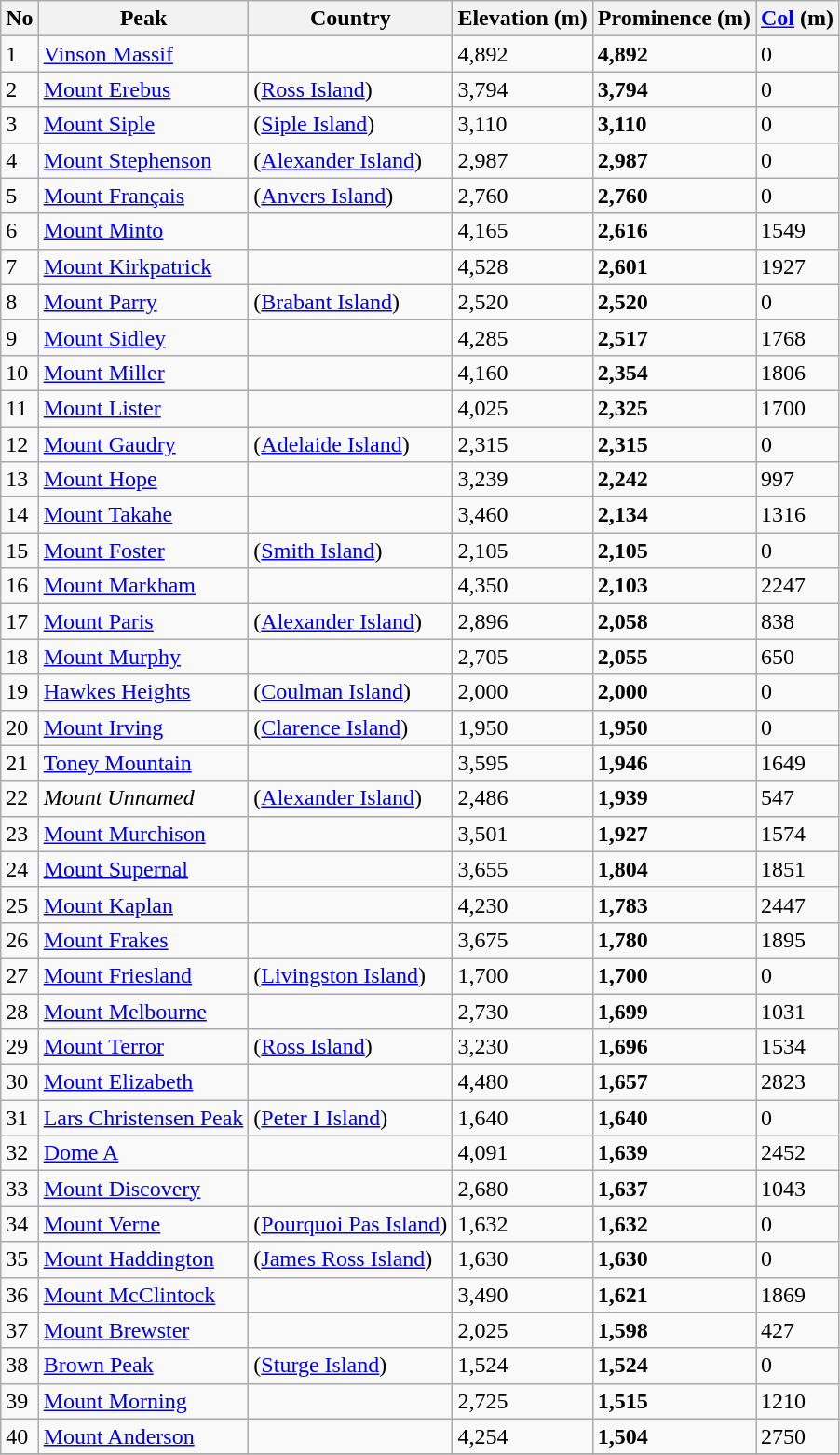<table class="wikitable sortable sticky-header">
<tr>
<th>No</th>
<th>Peak</th>
<th>Country</th>
<th>Elevation (m)</th>
<th>Prominence (m)</th>
<th><a href='#'>Col</a> (m)</th>
</tr>
<tr>
<td>1</td>
<td><a href='#'>Vinson Massif</a></td>
<td></td>
<td>4,892</td>
<td><strong>4,892</strong></td>
<td>0</td>
</tr>
<tr>
<td>2</td>
<td><a href='#'>Mount Erebus</a></td>
<td> (<a href='#'>Ross Island</a>)</td>
<td>3,794</td>
<td><strong>3,794</strong></td>
<td>0</td>
</tr>
<tr>
<td>3</td>
<td><a href='#'>Mount Siple</a></td>
<td> (<a href='#'>Siple Island</a>)</td>
<td>3,110</td>
<td><strong>3,110</strong></td>
<td>0</td>
</tr>
<tr>
<td>4</td>
<td><a href='#'>Mount Stephenson</a></td>
<td> (<a href='#'>Alexander Island</a>)</td>
<td>2,987</td>
<td><strong>2,987</strong></td>
<td>0</td>
</tr>
<tr>
<td>5</td>
<td><a href='#'>Mount Français</a></td>
<td> (<a href='#'>Anvers Island</a>)</td>
<td>2,760</td>
<td><strong>2,760</strong></td>
<td>0</td>
</tr>
<tr>
<td>6</td>
<td><a href='#'>Mount Minto</a></td>
<td></td>
<td>4,165</td>
<td><strong>2,616</strong></td>
<td>1549</td>
</tr>
<tr>
<td>7</td>
<td><a href='#'>Mount Kirkpatrick</a></td>
<td></td>
<td>4,528</td>
<td><strong>2,601</strong></td>
<td>1927</td>
</tr>
<tr>
<td>8</td>
<td><a href='#'>Mount Parry</a></td>
<td> (<a href='#'>Brabant Island</a>)</td>
<td>2,520</td>
<td><strong>2,520</strong></td>
<td>0</td>
</tr>
<tr>
<td>9</td>
<td><a href='#'>Mount Sidley</a></td>
<td></td>
<td>4,285</td>
<td><strong>2,517</strong></td>
<td>1768</td>
</tr>
<tr>
<td>10</td>
<td><a href='#'>Mount Miller</a></td>
<td></td>
<td>4,160</td>
<td><strong>2,354</strong></td>
<td>1806</td>
</tr>
<tr>
<td>11</td>
<td><a href='#'>Mount Lister</a></td>
<td></td>
<td>4,025</td>
<td><strong>2,325</strong></td>
<td>1700</td>
</tr>
<tr>
<td>12</td>
<td><a href='#'>Mount Gaudry</a></td>
<td> (<a href='#'>Adelaide Island</a>)</td>
<td>2,315</td>
<td><strong>2,315</strong></td>
<td>0</td>
</tr>
<tr>
<td>13</td>
<td><a href='#'>Mount Hope</a></td>
<td></td>
<td>3,239</td>
<td><strong>2,242</strong></td>
<td>997</td>
</tr>
<tr>
<td>14</td>
<td><a href='#'>Mount Takahe</a></td>
<td></td>
<td>3,460</td>
<td><strong>2,134</strong></td>
<td>1316</td>
</tr>
<tr>
<td>15</td>
<td><a href='#'>Mount Foster</a></td>
<td> (<a href='#'>Smith Island</a>)</td>
<td>2,105</td>
<td><strong>2,105</strong></td>
<td>0</td>
</tr>
<tr>
<td>16</td>
<td><a href='#'>Mount Markham</a></td>
<td></td>
<td>4,350</td>
<td><strong>2,103</strong></td>
<td>2247</td>
</tr>
<tr>
<td>17</td>
<td><a href='#'>Mount Paris</a></td>
<td> (<a href='#'>Alexander Island</a>)</td>
<td>2,896</td>
<td><strong>2,058</strong></td>
<td>838</td>
</tr>
<tr>
<td>18</td>
<td><a href='#'>Mount Murphy</a></td>
<td></td>
<td>2,705</td>
<td><strong>2,055</strong></td>
<td>650</td>
</tr>
<tr>
<td>19</td>
<td><a href='#'>Hawkes Heights</a></td>
<td> (<a href='#'>Coulman Island</a>)</td>
<td>2,000</td>
<td><strong>2,000</strong></td>
<td>0</td>
</tr>
<tr>
<td>20</td>
<td><a href='#'>Mount Irving</a></td>
<td> (<a href='#'>Clarence Island</a>)</td>
<td>1,950</td>
<td><strong>1,950</strong></td>
<td>0</td>
</tr>
<tr>
<td>21</td>
<td><a href='#'>Toney Mountain</a></td>
<td></td>
<td>3,595</td>
<td><strong>1,946</strong></td>
<td>1649</td>
</tr>
<tr>
<td>22</td>
<td><em>Mount Unnamed</em></td>
<td> (<a href='#'>Alexander Island</a>)</td>
<td>2,486</td>
<td><strong>1,939</strong></td>
<td>547</td>
</tr>
<tr>
<td>23</td>
<td><a href='#'>Mount Murchison</a></td>
<td></td>
<td>3,501</td>
<td><strong>1,927</strong></td>
<td>1574</td>
</tr>
<tr>
<td>24</td>
<td><a href='#'>Mount Supernal</a></td>
<td></td>
<td>3,655</td>
<td><strong>1,804</strong></td>
<td>1851</td>
</tr>
<tr>
<td>25</td>
<td><a href='#'>Mount Kaplan</a></td>
<td></td>
<td>4,230</td>
<td><strong>1,783</strong></td>
<td>2447</td>
</tr>
<tr>
<td>26</td>
<td><a href='#'>Mount Frakes</a></td>
<td></td>
<td>3,675</td>
<td><strong>1,780</strong></td>
<td>1895</td>
</tr>
<tr>
<td>27</td>
<td><a href='#'>Mount Friesland</a></td>
<td> (<a href='#'>Livingston Island</a>)</td>
<td>1,700</td>
<td><strong>1,700</strong></td>
<td>0</td>
</tr>
<tr>
<td>28</td>
<td><a href='#'>Mount Melbourne</a></td>
<td></td>
<td>2,730</td>
<td><strong>1,699</strong></td>
<td>1031</td>
</tr>
<tr>
<td>29</td>
<td><a href='#'>Mount Terror</a></td>
<td> (<a href='#'>Ross Island</a>)</td>
<td>3,230</td>
<td><strong>1,696</strong></td>
<td>1534</td>
</tr>
<tr>
<td>30</td>
<td><a href='#'>Mount Elizabeth</a></td>
<td></td>
<td>4,480</td>
<td><strong>1,657</strong></td>
<td>2823</td>
</tr>
<tr>
<td>31</td>
<td><a href='#'>Lars Christensen Peak</a></td>
<td> (<a href='#'>Peter I Island</a>)</td>
<td>1,640</td>
<td><strong>1,640</strong></td>
<td>0</td>
</tr>
<tr>
<td>32</td>
<td><a href='#'>Dome A</a></td>
<td></td>
<td>4,091</td>
<td><strong>1,639</strong></td>
<td>2452</td>
</tr>
<tr>
<td>33</td>
<td><a href='#'>Mount Discovery</a></td>
<td></td>
<td>2,680</td>
<td><strong>1,637</strong></td>
<td>1043</td>
</tr>
<tr>
<td>34</td>
<td><a href='#'>Mount Verne</a></td>
<td> (<a href='#'>Pourquoi Pas Island</a>)</td>
<td>1,632</td>
<td><strong>1,632</strong></td>
<td>0</td>
</tr>
<tr>
<td>35</td>
<td><a href='#'>Mount Haddington</a></td>
<td> (<a href='#'>James Ross Island</a>)</td>
<td>1,630</td>
<td><strong>1,630</strong></td>
<td>0</td>
</tr>
<tr>
<td>36</td>
<td><a href='#'>Mount McClintock</a></td>
<td></td>
<td>3,490</td>
<td><strong>1,621</strong></td>
<td>1869</td>
</tr>
<tr>
<td>37</td>
<td><a href='#'>Mount Brewster</a></td>
<td></td>
<td>2,025</td>
<td><strong>1,598</strong></td>
<td>427</td>
</tr>
<tr>
<td>38</td>
<td><a href='#'>Brown Peak</a></td>
<td> (<a href='#'>Sturge Island</a>)</td>
<td>1,524</td>
<td><strong>1,524</strong></td>
<td>0</td>
</tr>
<tr>
<td>39</td>
<td><a href='#'>Mount Morning</a></td>
<td></td>
<td>2,725</td>
<td><strong>1,515</strong></td>
<td>1210</td>
</tr>
<tr>
<td>40</td>
<td><a href='#'>Mount Anderson</a></td>
<td></td>
<td>4,254</td>
<td><strong>1,504</strong></td>
<td>2750</td>
</tr>
<tr>
</tr>
</table>
